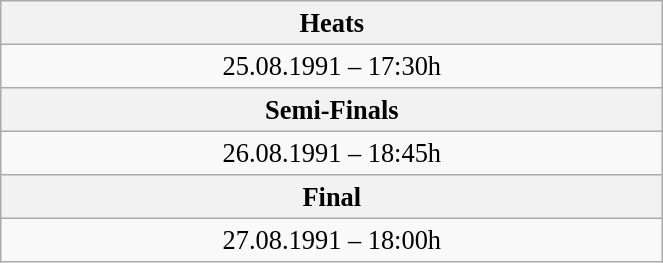<table class="wikitable" style=" text-align:center; font-size:110%;" width="35%">
<tr>
<th colspan="2">Heats</th>
</tr>
<tr>
<td colspan="2">25.08.1991 – 17:30h</td>
</tr>
<tr>
<th colspan="2">Semi-Finals</th>
</tr>
<tr>
<td colspan="2">26.08.1991 – 18:45h</td>
</tr>
<tr>
<th colspan="2">Final</th>
</tr>
<tr>
<td colspan="2">27.08.1991 – 18:00h</td>
</tr>
</table>
